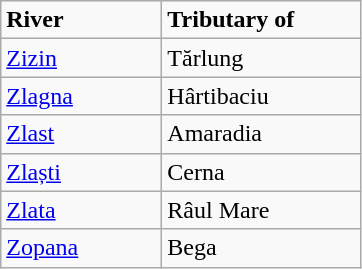<table class="wikitable">
<tr>
<td width="100pt"><strong>River</strong></td>
<td width="125pt"><strong>Tributary of</strong></td>
</tr>
<tr>
<td><a href='#'>Zizin</a></td>
<td>Tărlung</td>
</tr>
<tr>
<td><a href='#'>Zlagna</a></td>
<td>Hârtibaciu</td>
</tr>
<tr>
<td><a href='#'>Zlast</a></td>
<td>Amaradia</td>
</tr>
<tr>
<td><a href='#'>Zlaști</a></td>
<td>Cerna</td>
</tr>
<tr>
<td><a href='#'>Zlata</a></td>
<td>Râul Mare</td>
</tr>
<tr>
<td><a href='#'>Zopana</a></td>
<td>Bega</td>
</tr>
</table>
